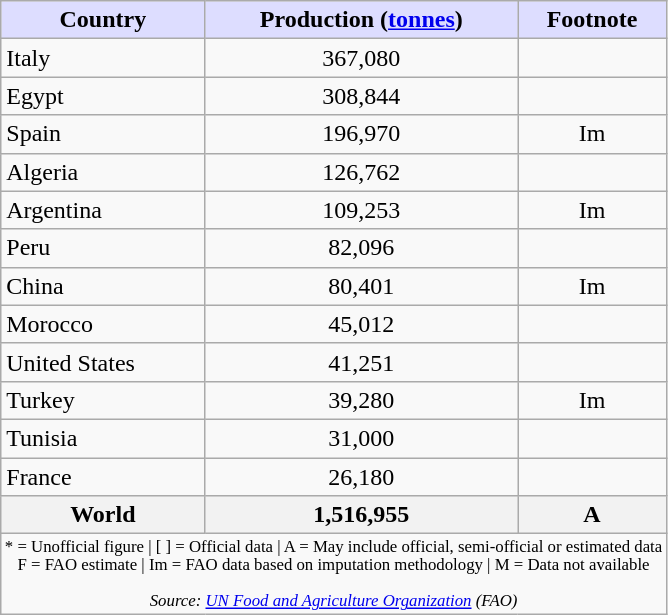<table class="wikitable" style="text-align:center">
<tr>
<th style="background:#ddf;">Country</th>
<th style="background:#ddf;">Production (<a href='#'>tonnes</a>)</th>
<th style="background:#ddf;">Footnote</th>
</tr>
<tr>
<td align=left>Italy</td>
<td>367,080</td>
<td></td>
</tr>
<tr>
<td align=left>Egypt</td>
<td>308,844</td>
<td></td>
</tr>
<tr>
<td align=left>Spain</td>
<td>196,970</td>
<td>Im</td>
</tr>
<tr>
<td align=left>Algeria</td>
<td>126,762</td>
<td></td>
</tr>
<tr>
<td align=left>Argentina</td>
<td>109,253</td>
<td>Im</td>
</tr>
<tr>
<td align=left>Peru</td>
<td>82,096</td>
<td></td>
</tr>
<tr>
<td align=left>China</td>
<td>80,401</td>
<td>Im</td>
</tr>
<tr>
<td align=left>Morocco</td>
<td>45,012</td>
<td></td>
</tr>
<tr>
<td align=left>United States</td>
<td>41,251</td>
<td></td>
</tr>
<tr>
<td align=left>Turkey</td>
<td>39,280</td>
<td>Im</td>
</tr>
<tr>
<td align=left>Tunisia</td>
<td>31,000</td>
<td></td>
</tr>
<tr>
<td align=left>France</td>
<td>26,180</td>
<td></td>
</tr>
<tr>
<th>World</th>
<th>1,516,955</th>
<th>A</th>
</tr>
<tr>
<td colspan=5 style="font-size:.7em">* = Unofficial figure | [ ] = Official data | A = May include official, semi-official or estimated data <br>F = FAO estimate | Im = FAO data based on imputation methodology | M = Data not available <br><br><em>Source: <a href='#'>UN Food and Agriculture Organization</a> (FAO)</em></td>
</tr>
</table>
